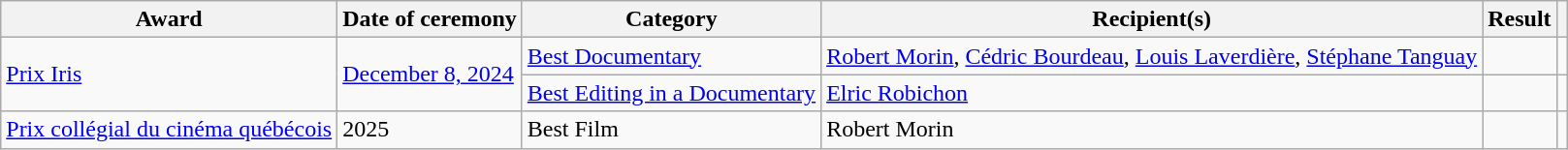<table class="wikitable sortable plainrowheaders">
<tr>
<th scope="col">Award</th>
<th scope="col">Date of ceremony</th>
<th scope="col">Category</th>
<th scope="col">Recipient(s)</th>
<th scope="col">Result</th>
<th scope="col" class="unsortable"></th>
</tr>
<tr>
<td rowspan=2><a href='#'>Prix Iris</a></td>
<td rowspan=2><a href='#'>December 8, 2024</a></td>
<td><a href='#'>Best Documentary</a></td>
<td><a href='#'>Robert Morin</a>, <a href='#'>Cédric Bourdeau</a>, <a href='#'>Louis Laverdière</a>, <a href='#'>Stéphane Tanguay</a></td>
<td></td>
<td></td>
</tr>
<tr>
<td><a href='#'>Best Editing in a Documentary</a></td>
<td><a href='#'>Elric Robichon</a></td>
<td></td>
<td></td>
</tr>
<tr>
<td><a href='#'>Prix collégial du cinéma québécois</a></td>
<td>2025</td>
<td>Best Film</td>
<td>Robert Morin</td>
<td></td>
<td></td>
</tr>
</table>
